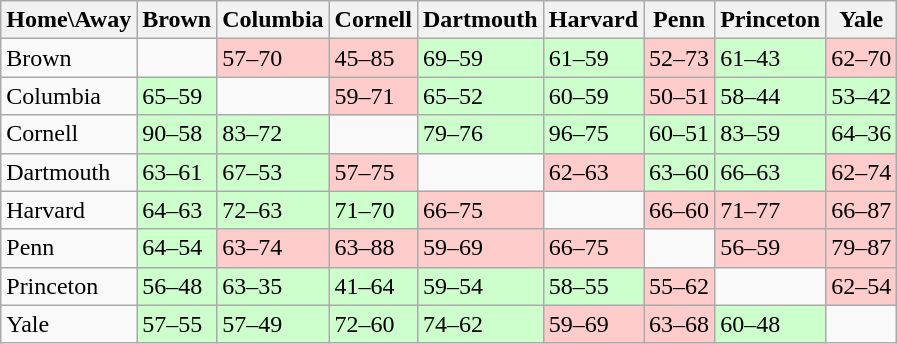<table class="wikitable">
<tr>
<th>Home\Away</th>
<th>Brown</th>
<th>Columbia</th>
<th>Cornell</th>
<th>Dartmouth</th>
<th>Harvard</th>
<th>Penn</th>
<th>Princeton</th>
<th>Yale</th>
</tr>
<tr>
<td>Brown</td>
<td></td>
<td bgcolor="ffcccc">57–70</td>
<td bgcolor="ffcccc">45–85</td>
<td bgcolor="ccffcc">69–59</td>
<td bgcolor="ccffcc">61–59</td>
<td bgcolor="ffcccc">52–73</td>
<td bgcolor="ccffcc">61–43</td>
<td bgcolor="ffcccc">62–70</td>
</tr>
<tr>
<td>Columbia</td>
<td bgcolor="ccffcc">65–59</td>
<td></td>
<td bgcolor="ffcccc">59–71</td>
<td bgcolor="ccffcc">65–52</td>
<td bgcolor="ccffcc">60–59</td>
<td bgcolor="ffcccc">50–51</td>
<td bgcolor="ccffcc">58–44</td>
<td bgcolor="ccffcc">53–42</td>
</tr>
<tr>
<td>Cornell</td>
<td bgcolor="ccffcc">90–58</td>
<td bgcolor="ccffcc">83–72</td>
<td></td>
<td bgcolor="ccffcc">79–76</td>
<td bgcolor="ccffcc">96–75</td>
<td bgcolor="ccffcc">60–51</td>
<td bgcolor="ccffcc">83–59</td>
<td bgcolor="ccffcc">64–36</td>
</tr>
<tr>
<td>Dartmouth</td>
<td bgcolor="ccffcc">63–61</td>
<td bgcolor="ccffcc">67–53</td>
<td bgcolor="ffcccc">57–75</td>
<td></td>
<td bgcolor="ffcccc">62–63</td>
<td bgcolor="ccffcc">63–60</td>
<td bgcolor="ccffcc">66–63</td>
<td bgcolor="ffcccc">62–74</td>
</tr>
<tr>
<td>Harvard</td>
<td bgcolor="ccffcc">64–63</td>
<td bgcolor="ccffcc">72–63</td>
<td bgcolor="ccffcc">71–70</td>
<td bgcolor="ffcccc">66–75</td>
<td></td>
<td bgcolor="ffcccc">66–60</td>
<td bgcolor="ffcccc">71–77</td>
<td bgcolor="ffcccc">66–87</td>
</tr>
<tr>
<td>Penn</td>
<td bgcolor="ccffcc">64–54</td>
<td bgcolor="ffcccc">63–74</td>
<td bgcolor="ffcccc">63–88</td>
<td bgcolor="ffcccc">59–69</td>
<td bgcolor="ffcccc">66–75</td>
<td></td>
<td bgcolor="ffcccc">56–59</td>
<td bgcolor="ffcccc">79–87</td>
</tr>
<tr>
<td>Princeton</td>
<td bgcolor="ccffcc">56–48</td>
<td bgcolor="ccffcc">63–35</td>
<td bgcolor="ccffcc">41–64</td>
<td bgcolor="ccffcc">59–54</td>
<td bgcolor="ccffcc">58–55</td>
<td bgcolor="ffcccc">55–62</td>
<td></td>
<td bgcolor="ffcccc">62–54</td>
</tr>
<tr>
<td>Yale</td>
<td bgcolor="ccffcc">57–55</td>
<td bgcolor="ccffcc">57–49</td>
<td bgcolor="ccffcc">72–60</td>
<td bgcolor="ccffcc">74–62</td>
<td bgcolor="ffcccc">59–69</td>
<td bgcolor="ffcccc">63–68</td>
<td bgcolor="ccffcc">60–48</td>
<td></td>
</tr>
</table>
